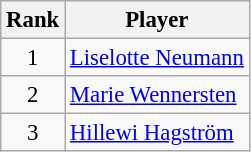<table class="wikitable" style="font-size:95%;">
<tr>
<th>Rank</th>
<th>Player</th>
</tr>
<tr>
<td align=center>1</td>
<td> <a href='#'>Liselotte Neumann</a></td>
</tr>
<tr>
<td align=center>2</td>
<td> <a href='#'>Marie Wennersten</a></td>
</tr>
<tr>
<td align=center>3</td>
<td> <a href='#'>Hillewi Hagström</a></td>
</tr>
</table>
